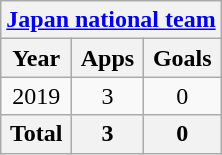<table class="wikitable" style="text-align:center">
<tr>
<th colspan="3"><a href='#'>Japan national team</a></th>
</tr>
<tr>
<th>Year</th>
<th>Apps</th>
<th>Goals</th>
</tr>
<tr>
<td>2019</td>
<td>3</td>
<td>0</td>
</tr>
<tr>
<th>Total</th>
<th>3</th>
<th>0</th>
</tr>
</table>
